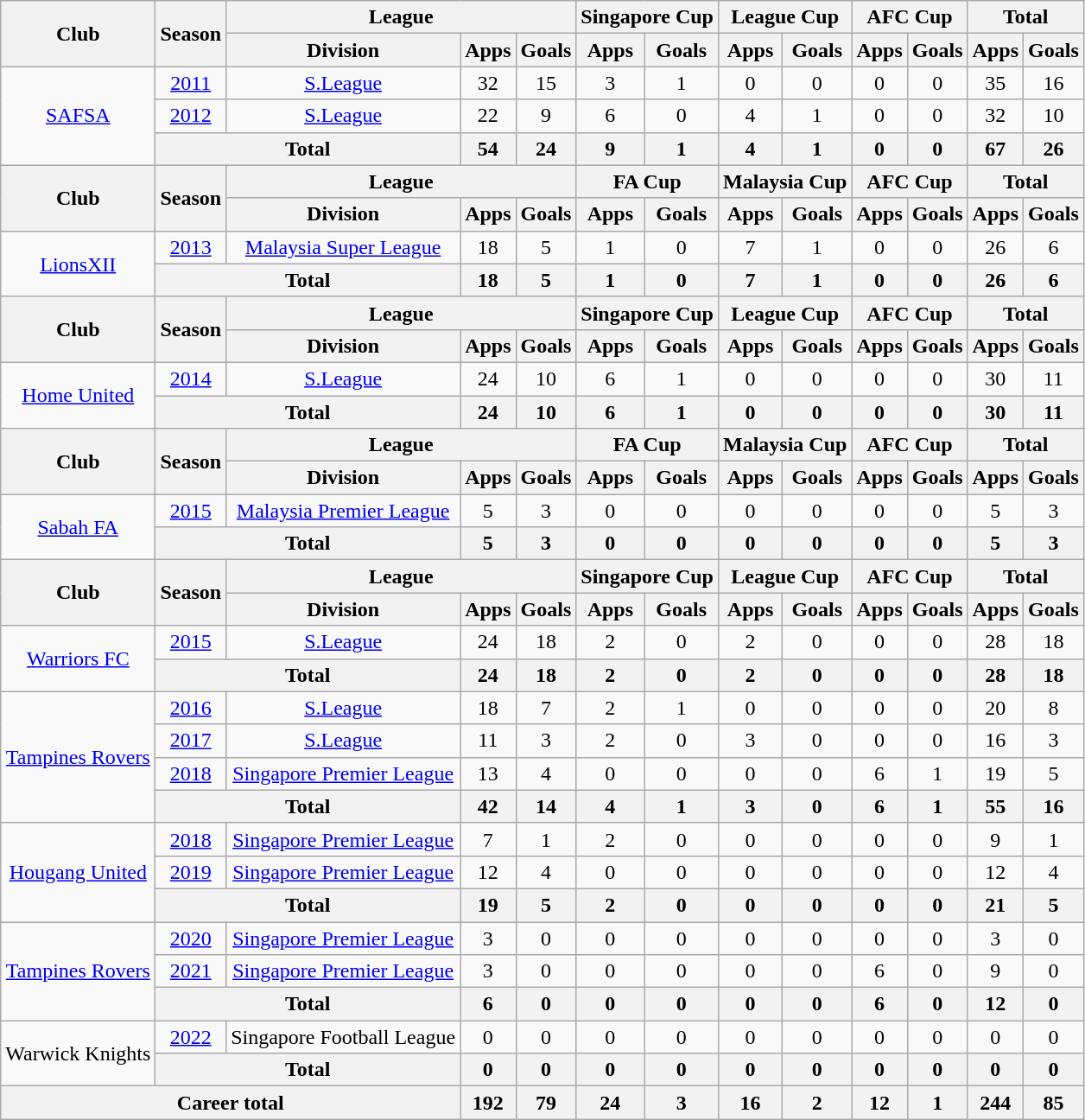<table class="wikitable" style="text-align: center">
<tr>
<th rowspan="2">Club</th>
<th rowspan="2">Season</th>
<th colspan="3">League</th>
<th colspan="2">Singapore Cup</th>
<th colspan="2">League Cup</th>
<th colspan="2">AFC Cup</th>
<th colspan="2">Total</th>
</tr>
<tr>
<th>Division</th>
<th>Apps</th>
<th>Goals</th>
<th>Apps</th>
<th>Goals</th>
<th>Apps</th>
<th>Goals</th>
<th>Apps</th>
<th>Goals</th>
<th>Apps</th>
<th>Goals</th>
</tr>
<tr>
<td rowspan="3"><a href='#'>SAFSA</a></td>
<td><a href='#'>2011</a></td>
<td><a href='#'>S.League</a></td>
<td>32</td>
<td>15</td>
<td>3</td>
<td>1</td>
<td>0</td>
<td>0</td>
<td>0</td>
<td>0</td>
<td>35</td>
<td>16</td>
</tr>
<tr>
<td><a href='#'>2012</a></td>
<td><a href='#'>S.League</a></td>
<td>22</td>
<td>9</td>
<td>6</td>
<td>0</td>
<td>4</td>
<td>1</td>
<td>0</td>
<td>0</td>
<td>32</td>
<td>10</td>
</tr>
<tr>
<th colspan=2>Total</th>
<th>54</th>
<th>24</th>
<th>9</th>
<th>1</th>
<th>4</th>
<th>1</th>
<th>0</th>
<th>0</th>
<th>67</th>
<th>26</th>
</tr>
<tr>
<th rowspan="2">Club</th>
<th rowspan="2">Season</th>
<th colspan="3">League</th>
<th colspan="2">FA Cup</th>
<th colspan="2">Malaysia Cup</th>
<th colspan="2">AFC Cup</th>
<th colspan="2">Total</th>
</tr>
<tr>
<th>Division</th>
<th>Apps</th>
<th>Goals</th>
<th>Apps</th>
<th>Goals</th>
<th>Apps</th>
<th>Goals</th>
<th>Apps</th>
<th>Goals</th>
<th>Apps</th>
<th>Goals</th>
</tr>
<tr>
<td rowspan="2"><a href='#'>LionsXII</a></td>
<td><a href='#'>2013</a></td>
<td><a href='#'>Malaysia Super League</a></td>
<td>18</td>
<td>5</td>
<td>1</td>
<td>0</td>
<td>7</td>
<td>1</td>
<td>0</td>
<td>0</td>
<td>26</td>
<td>6</td>
</tr>
<tr>
<th colspan=2>Total</th>
<th>18</th>
<th>5</th>
<th>1</th>
<th>0</th>
<th>7</th>
<th>1</th>
<th>0</th>
<th>0</th>
<th>26</th>
<th>6</th>
</tr>
<tr>
<th rowspan="2">Club</th>
<th rowspan="2">Season</th>
<th colspan="3">League</th>
<th colspan="2">Singapore Cup</th>
<th colspan="2">League Cup</th>
<th colspan="2">AFC Cup</th>
<th colspan="2">Total</th>
</tr>
<tr>
<th>Division</th>
<th>Apps</th>
<th>Goals</th>
<th>Apps</th>
<th>Goals</th>
<th>Apps</th>
<th>Goals</th>
<th>Apps</th>
<th>Goals</th>
<th>Apps</th>
<th>Goals</th>
</tr>
<tr>
<td rowspan="2"><a href='#'>Home United</a></td>
<td><a href='#'>2014</a></td>
<td><a href='#'>S.League</a></td>
<td>24</td>
<td>10</td>
<td>6</td>
<td>1</td>
<td>0</td>
<td>0</td>
<td>0</td>
<td>0</td>
<td>30</td>
<td>11</td>
</tr>
<tr>
<th colspan=2>Total</th>
<th>24</th>
<th>10</th>
<th>6</th>
<th>1</th>
<th>0</th>
<th>0</th>
<th>0</th>
<th>0</th>
<th>30</th>
<th>11</th>
</tr>
<tr>
<th rowspan="2">Club</th>
<th rowspan="2">Season</th>
<th colspan="3">League</th>
<th colspan="2">FA Cup</th>
<th colspan="2">Malaysia Cup</th>
<th colspan="2">AFC Cup</th>
<th colspan="2">Total</th>
</tr>
<tr>
<th>Division</th>
<th>Apps</th>
<th>Goals</th>
<th>Apps</th>
<th>Goals</th>
<th>Apps</th>
<th>Goals</th>
<th>Apps</th>
<th>Goals</th>
<th>Apps</th>
<th>Goals</th>
</tr>
<tr>
<td rowspan="2"><a href='#'>Sabah FA</a></td>
<td><a href='#'>2015</a></td>
<td><a href='#'>Malaysia Premier League</a></td>
<td>5</td>
<td>3</td>
<td>0</td>
<td>0</td>
<td>0</td>
<td>0</td>
<td>0</td>
<td>0</td>
<td>5</td>
<td>3</td>
</tr>
<tr>
<th colspan=2>Total</th>
<th>5</th>
<th>3</th>
<th>0</th>
<th>0</th>
<th>0</th>
<th>0</th>
<th>0</th>
<th>0</th>
<th>5</th>
<th>3</th>
</tr>
<tr>
<th rowspan="2">Club</th>
<th rowspan="2">Season</th>
<th colspan="3">League</th>
<th colspan="2">Singapore Cup</th>
<th colspan="2">League Cup</th>
<th colspan="2">AFC Cup</th>
<th colspan="2">Total</th>
</tr>
<tr>
<th>Division</th>
<th>Apps</th>
<th>Goals</th>
<th>Apps</th>
<th>Goals</th>
<th>Apps</th>
<th>Goals</th>
<th>Apps</th>
<th>Goals</th>
<th>Apps</th>
<th>Goals</th>
</tr>
<tr>
<td rowspan="2"><a href='#'>Warriors FC</a></td>
<td><a href='#'>2015</a></td>
<td><a href='#'>S.League</a></td>
<td>24</td>
<td>18</td>
<td>2</td>
<td>0</td>
<td>2</td>
<td>0</td>
<td>0</td>
<td>0</td>
<td>28</td>
<td>18</td>
</tr>
<tr>
<th colspan=2>Total</th>
<th>24</th>
<th>18</th>
<th>2</th>
<th>0</th>
<th>2</th>
<th>0</th>
<th>0</th>
<th>0</th>
<th>28</th>
<th>18</th>
</tr>
<tr>
<td rowspan="4"><a href='#'>Tampines Rovers</a></td>
<td><a href='#'>2016</a></td>
<td><a href='#'>S.League</a></td>
<td>18</td>
<td>7</td>
<td>2</td>
<td>1</td>
<td>0</td>
<td>0</td>
<td>0</td>
<td>0</td>
<td>20</td>
<td>8</td>
</tr>
<tr>
<td><a href='#'>2017</a></td>
<td><a href='#'>S.League</a></td>
<td>11</td>
<td>3</td>
<td>2</td>
<td>0</td>
<td>3</td>
<td>0</td>
<td>0</td>
<td>0</td>
<td>16</td>
<td>3</td>
</tr>
<tr>
<td><a href='#'>2018</a></td>
<td><a href='#'>Singapore Premier League</a></td>
<td>13</td>
<td>4</td>
<td>0</td>
<td>0</td>
<td>0</td>
<td>0</td>
<td>6</td>
<td>1</td>
<td>19</td>
<td>5</td>
</tr>
<tr>
<th colspan=2>Total</th>
<th>42</th>
<th>14</th>
<th>4</th>
<th>1</th>
<th>3</th>
<th>0</th>
<th>6</th>
<th>1</th>
<th>55</th>
<th>16</th>
</tr>
<tr>
<td rowspan="3"><a href='#'>Hougang United</a></td>
<td><a href='#'>2018</a></td>
<td><a href='#'>Singapore Premier League</a></td>
<td>7</td>
<td>1</td>
<td>2</td>
<td>0</td>
<td>0</td>
<td>0</td>
<td>0</td>
<td>0</td>
<td>9</td>
<td>1</td>
</tr>
<tr>
<td><a href='#'>2019</a></td>
<td><a href='#'>Singapore Premier League</a></td>
<td>12</td>
<td>4</td>
<td>0</td>
<td>0</td>
<td>0</td>
<td>0</td>
<td>0</td>
<td>0</td>
<td>12</td>
<td>4</td>
</tr>
<tr>
<th colspan=2>Total</th>
<th>19</th>
<th>5</th>
<th>2</th>
<th>0</th>
<th>0</th>
<th>0</th>
<th>0</th>
<th>0</th>
<th>21</th>
<th>5</th>
</tr>
<tr>
<td rowspan="3"><a href='#'>Tampines Rovers</a></td>
<td><a href='#'>2020</a></td>
<td><a href='#'>Singapore Premier League</a></td>
<td>3</td>
<td>0</td>
<td>0</td>
<td>0</td>
<td>0</td>
<td>0</td>
<td>0</td>
<td>0</td>
<td>3</td>
<td>0</td>
</tr>
<tr>
<td><a href='#'>2021</a></td>
<td><a href='#'>Singapore Premier League</a></td>
<td>3</td>
<td>0</td>
<td>0</td>
<td>0</td>
<td>0</td>
<td>0</td>
<td>6</td>
<td>0</td>
<td>9</td>
<td>0</td>
</tr>
<tr>
<th colspan=2>Total</th>
<th>6</th>
<th>0</th>
<th>0</th>
<th>0</th>
<th>0</th>
<th>0</th>
<th>6</th>
<th>0</th>
<th>12</th>
<th>0</th>
</tr>
<tr>
<td rowspan="2">Warwick Knights</td>
<td><a href='#'>2022</a></td>
<td>Singapore Football League</td>
<td>0</td>
<td>0</td>
<td>0</td>
<td>0</td>
<td>0</td>
<td>0</td>
<td>0</td>
<td>0</td>
<td>0</td>
<td>0</td>
</tr>
<tr>
<th colspan=2>Total</th>
<th>0</th>
<th>0</th>
<th>0</th>
<th>0</th>
<th>0</th>
<th>0</th>
<th>0</th>
<th>0</th>
<th>0</th>
<th>0</th>
</tr>
<tr>
<th colspan=3>Career total</th>
<th>192</th>
<th>79</th>
<th>24</th>
<th>3</th>
<th>16</th>
<th>2</th>
<th>12</th>
<th>1</th>
<th>244</th>
<th>85</th>
</tr>
</table>
